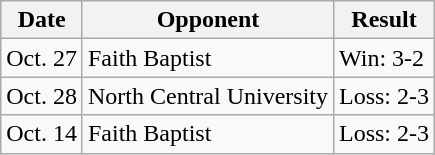<table class="wikitable">
<tr>
<th>Date</th>
<th>Opponent</th>
<th>Result</th>
</tr>
<tr>
<td>Oct. 27</td>
<td>Faith Baptist</td>
<td>Win: 3-2</td>
</tr>
<tr>
<td>Oct. 28</td>
<td>North Central University</td>
<td>Loss: 2-3</td>
</tr>
<tr>
<td>Oct. 14</td>
<td>Faith Baptist</td>
<td>Loss: 2-3</td>
</tr>
</table>
